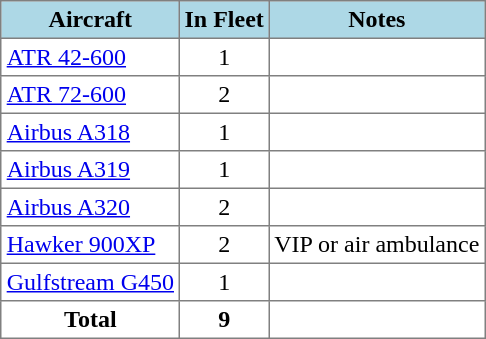<table class="toccolours" border="1" cellpadding="3" style="margin:1em auto; border-collapse:collapse">
<tr bgcolor=lightblue>
<th>Aircraft</th>
<th>In Fleet</th>
<th>Notes</th>
</tr>
<tr>
<td><a href='#'>ATR 42-600</a></td>
<td align=center>1</td>
<td></td>
</tr>
<tr>
<td><a href='#'>ATR 72-600</a></td>
<td align=center>2</td>
<td></td>
</tr>
<tr>
<td><a href='#'>Airbus A318</a></td>
<td align=center>1</td>
<td></td>
</tr>
<tr>
<td><a href='#'>Airbus A319</a></td>
<td align=center>1</td>
<td></td>
</tr>
<tr>
<td><a href='#'>Airbus A320</a></td>
<td align=center>2</td>
<td></td>
</tr>
<tr>
<td><a href='#'>Hawker 900XP</a></td>
<td align=center>2</td>
<td align=center>VIP or air ambulance</td>
</tr>
<tr>
<td><a href='#'>Gulfstream G450</a></td>
<td align=center>1</td>
<td></td>
</tr>
<tr>
<td align="center"><strong>Total</strong></td>
<th>9</th>
<td></td>
</tr>
</table>
